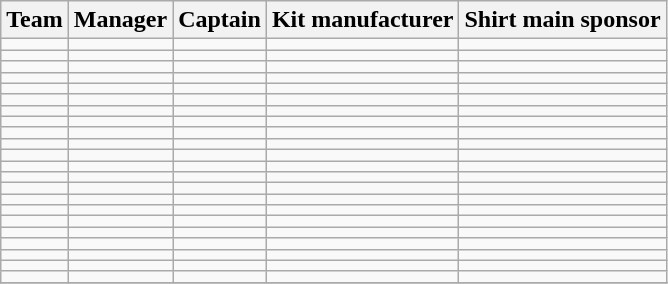<table class="wikitable sortable" style="text-align: left;">
<tr>
<th>Team</th>
<th>Manager</th>
<th>Captain</th>
<th>Kit manufacturer</th>
<th>Shirt main sponsor</th>
</tr>
<tr>
<td></td>
<td></td>
<td></td>
<td></td>
<td></td>
</tr>
<tr>
<td></td>
<td></td>
<td></td>
<td></td>
<td></td>
</tr>
<tr>
<td></td>
<td></td>
<td></td>
<td></td>
<td></td>
</tr>
<tr>
<td></td>
<td></td>
<td></td>
<td></td>
<td></td>
</tr>
<tr>
<td></td>
<td></td>
<td></td>
<td></td>
<td></td>
</tr>
<tr>
<td></td>
<td></td>
<td></td>
<td></td>
<td></td>
</tr>
<tr>
<td></td>
<td></td>
<td></td>
<td></td>
<td></td>
</tr>
<tr>
<td></td>
<td></td>
<td></td>
<td></td>
<td></td>
</tr>
<tr>
<td></td>
<td></td>
<td></td>
<td></td>
<td></td>
</tr>
<tr>
<td></td>
<td></td>
<td></td>
<td></td>
<td></td>
</tr>
<tr>
<td></td>
<td></td>
<td></td>
<td></td>
<td></td>
</tr>
<tr>
<td></td>
<td></td>
<td></td>
<td></td>
<td></td>
</tr>
<tr>
<td></td>
<td></td>
<td></td>
<td></td>
<td></td>
</tr>
<tr>
<td></td>
<td></td>
<td></td>
<td></td>
<td></td>
</tr>
<tr>
<td></td>
<td></td>
<td></td>
<td></td>
<td></td>
</tr>
<tr>
<td></td>
<td></td>
<td></td>
<td></td>
<td></td>
</tr>
<tr>
<td></td>
<td></td>
<td></td>
<td></td>
<td></td>
</tr>
<tr>
<td></td>
<td></td>
<td></td>
<td></td>
<td></td>
</tr>
<tr>
<td></td>
<td></td>
<td></td>
<td></td>
<td></td>
</tr>
<tr>
<td></td>
<td></td>
<td></td>
<td></td>
<td></td>
</tr>
<tr>
<td></td>
<td></td>
<td></td>
<td></td>
<td></td>
</tr>
<tr>
<td></td>
<td></td>
<td></td>
<td></td>
<td></td>
</tr>
<tr>
</tr>
</table>
